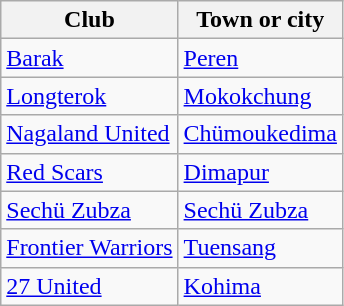<table class="wikitable">
<tr>
<th>Club</th>
<th>Town or city</th>
</tr>
<tr>
<td><a href='#'>Barak</a></td>
<td><a href='#'>Peren</a></td>
</tr>
<tr>
<td><a href='#'>Longterok</a></td>
<td><a href='#'>Mokokchung</a></td>
</tr>
<tr>
<td><a href='#'>Nagaland United</a></td>
<td><a href='#'>Chümoukedima</a></td>
</tr>
<tr>
<td><a href='#'>Red Scars</a></td>
<td><a href='#'>Dimapur</a></td>
</tr>
<tr>
<td><a href='#'>Sechü Zubza</a></td>
<td><a href='#'>Sechü Zubza</a></td>
</tr>
<tr>
<td><a href='#'>Frontier Warriors</a></td>
<td><a href='#'>Tuensang</a></td>
</tr>
<tr>
<td><a href='#'>27 United</a></td>
<td><a href='#'>Kohima</a></td>
</tr>
</table>
